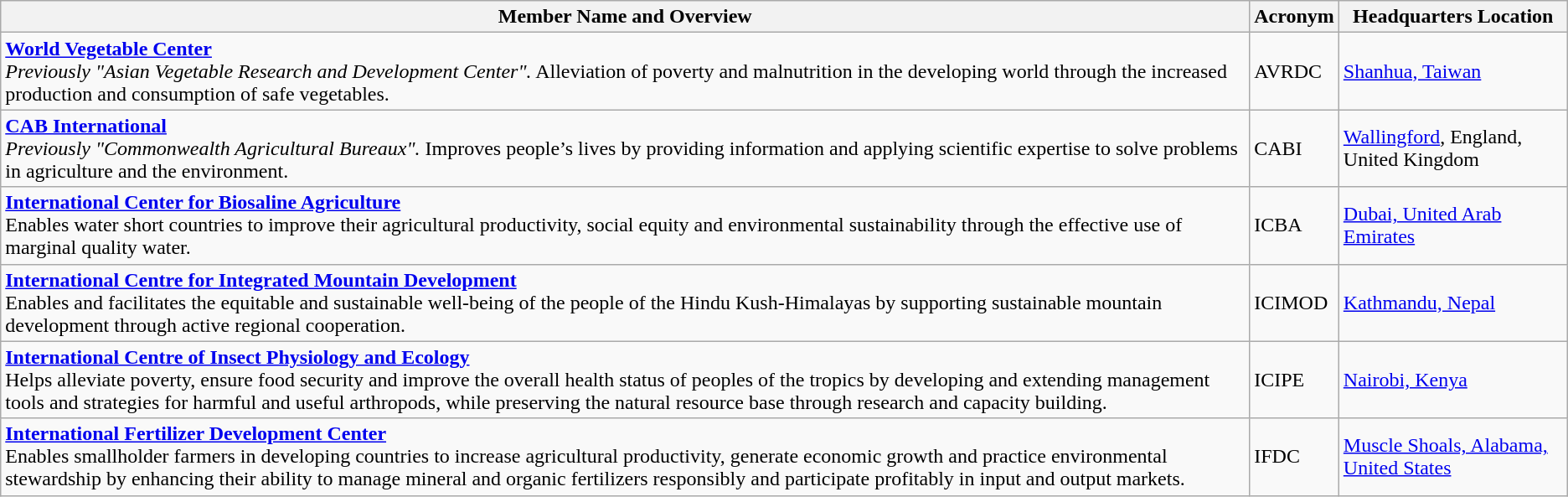<table class="wikitable sortable">
<tr>
<th>Member Name and Overview</th>
<th>Acronym</th>
<th>Headquarters Location</th>
</tr>
<tr>
<td><strong><a href='#'>World Vegetable Center</a></strong><br><em>Previously "Asian Vegetable Research and Development Center".</em> Alleviation of poverty and malnutrition in the developing world through the increased production and consumption of safe vegetables.</td>
<td>AVRDC</td>
<td><a href='#'>Shanhua, Taiwan</a></td>
</tr>
<tr>
<td><strong><a href='#'>CAB International</a></strong><br><em>Previously "Commonwealth Agricultural Bureaux".</em> Improves people’s lives by providing information and applying scientific expertise to solve problems in agriculture and the environment.</td>
<td>CABI</td>
<td><a href='#'>Wallingford</a>, England, United Kingdom</td>
</tr>
<tr>
<td><strong><a href='#'>International Center for Biosaline Agriculture</a></strong><br>Enables water short countries to improve their agricultural productivity, social equity and environmental sustainability through the effective use of marginal quality water.</td>
<td>ICBA</td>
<td><a href='#'>Dubai, United Arab Emirates</a></td>
</tr>
<tr>
<td><strong><a href='#'>International Centre for Integrated Mountain Development</a></strong><br>Enables and facilitates the equitable and sustainable well-being of the people of the Hindu Kush-Himalayas by supporting sustainable mountain development through active regional cooperation.</td>
<td>ICIMOD</td>
<td><a href='#'>Kathmandu, Nepal</a></td>
</tr>
<tr>
<td><strong><a href='#'>International Centre of Insect Physiology and Ecology</a></strong><br>Helps alleviate poverty, ensure food security and improve the overall health status of peoples of the tropics by developing and extending management tools and strategies for harmful and useful arthropods, while preserving the natural resource base through research and capacity building.</td>
<td>ICIPE</td>
<td><a href='#'>Nairobi, Kenya</a></td>
</tr>
<tr>
<td><strong><a href='#'>International Fertilizer Development Center</a></strong><br>Enables smallholder farmers in developing countries to increase agricultural productivity, generate economic growth and practice environmental stewardship by enhancing their ability to manage mineral and organic fertilizers responsibly and participate profitably in input and output markets.</td>
<td>IFDC</td>
<td><a href='#'>Muscle Shoals, Alabama, United States</a></td>
</tr>
</table>
